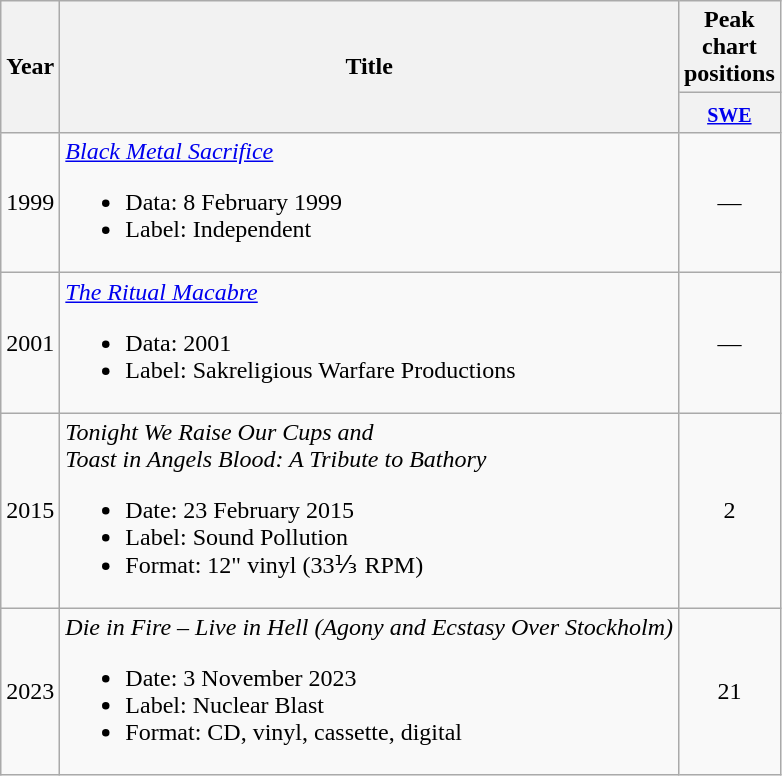<table class=wikitable style=text-align:center;>
<tr>
<th rowspan=2>Year</th>
<th rowspan=2>Title</th>
<th colspan=1>Peak chart positions</th>
</tr>
<tr style="vertical-align:top;line-height:1.2">
<th width=25px><small><a href='#'>SWE</a></small><br></th>
</tr>
<tr>
<td>1999</td>
<td align=left><em><a href='#'>Black Metal Sacrifice</a></em><br><ul><li>Data: 8 February 1999</li><li>Label: Independent</li></ul></td>
<td>—</td>
</tr>
<tr>
<td>2001</td>
<td align=left><em><a href='#'>The Ritual Macabre</a></em><br><ul><li>Data: 2001</li><li>Label: Sakreligious Warfare Productions</li></ul></td>
<td>—</td>
</tr>
<tr>
<td>2015</td>
<td align=left><em>Tonight We Raise Our Cups and <br>Toast in Angels Blood: A Tribute to Bathory</em><br><ul><li>Date: 23 February 2015</li><li>Label: Sound Pollution</li><li>Format: 12" vinyl (33⅓ RPM)</li></ul></td>
<td>2</td>
</tr>
<tr>
<td>2023</td>
<td align=left><em>Die in Fire – Live in Hell (Agony and Ecstasy Over Stockholm)</em><br><ul><li>Date: 3 November 2023</li><li>Label: Nuclear Blast</li><li>Format: CD, vinyl, cassette, digital</li></ul></td>
<td>21<br></td>
</tr>
</table>
